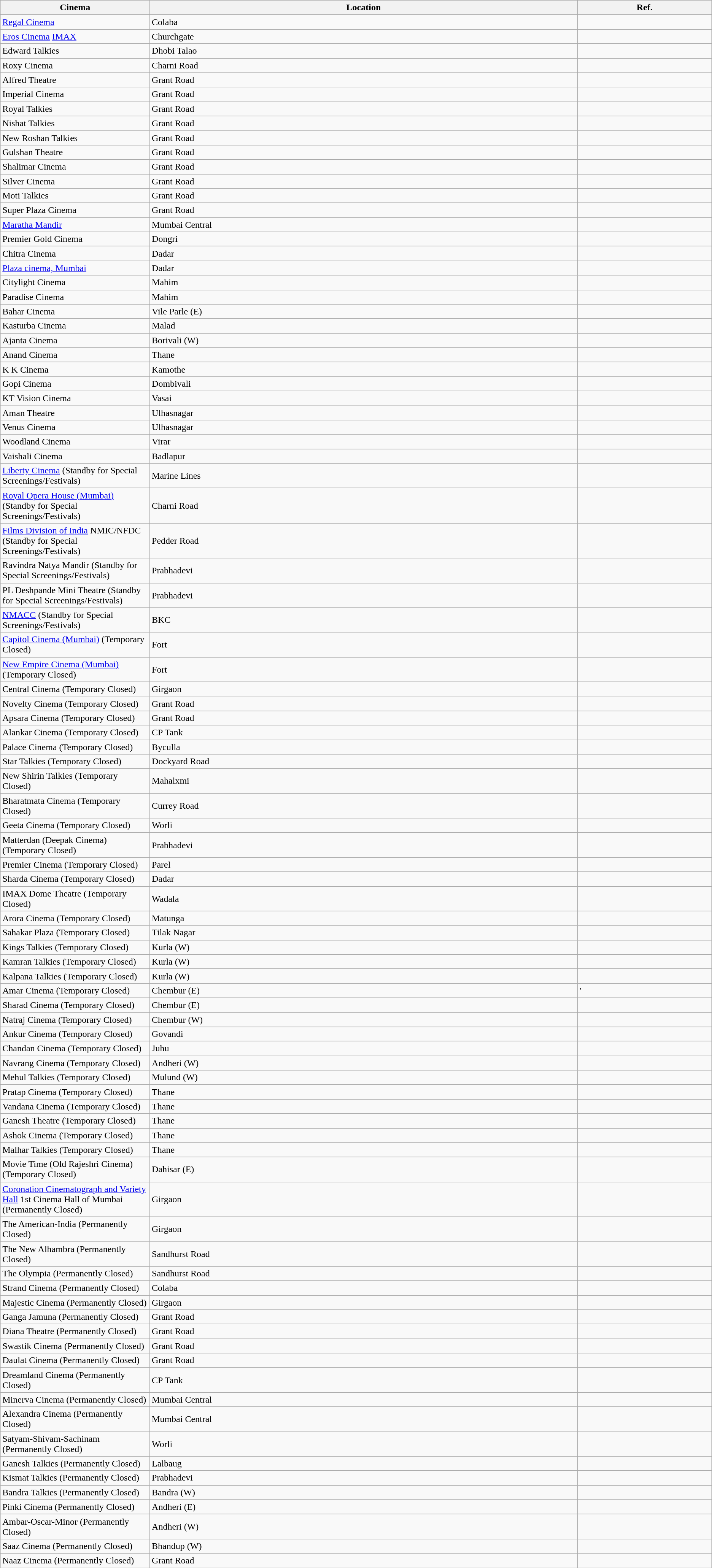<table class="wikitable">
<tr>
<th width="21%">Cinema</th>
<th>Location</th>
<th>Ref.</th>
</tr>
<tr valign="top">
<td><a href='#'>Regal Cinema</a></td>
<td>Colaba</td>
<td></td>
</tr>
<tr>
<td><a href='#'>Eros Cinema</a> <a href='#'>IMAX</a></td>
<td>Churchgate</td>
<td></td>
</tr>
<tr>
<td>Edward Talkies</td>
<td>Dhobi Talao</td>
<td></td>
</tr>
<tr>
<td>Roxy Cinema</td>
<td>Charni Road</td>
<td></td>
</tr>
<tr>
<td>Alfred Theatre</td>
<td>Grant Road</td>
<td></td>
</tr>
<tr>
<td>Imperial Cinema</td>
<td>Grant Road</td>
<td></td>
</tr>
<tr>
<td>Royal Talkies</td>
<td>Grant Road</td>
<td></td>
</tr>
<tr>
<td>Nishat Talkies</td>
<td>Grant Road</td>
<td></td>
</tr>
<tr>
<td>New Roshan Talkies</td>
<td>Grant Road</td>
<td></td>
</tr>
<tr>
<td>Gulshan Theatre</td>
<td>Grant Road</td>
<td></td>
</tr>
<tr>
<td>Shalimar Cinema</td>
<td>Grant Road</td>
<td></td>
</tr>
<tr>
<td>Silver Cinema</td>
<td>Grant Road</td>
<td></td>
</tr>
<tr>
<td>Moti Talkies</td>
<td>Grant Road</td>
<td></td>
</tr>
<tr>
<td>Super Plaza Cinema</td>
<td>Grant Road</td>
<td></td>
</tr>
<tr>
<td><a href='#'>Maratha Mandir</a></td>
<td>Mumbai Central</td>
<td></td>
</tr>
<tr>
<td>Premier Gold Cinema</td>
<td>Dongri</td>
<td></td>
</tr>
<tr>
<td>Chitra Cinema</td>
<td>Dadar</td>
<td></td>
</tr>
<tr>
<td><a href='#'>Plaza cinema, Mumbai</a></td>
<td>Dadar</td>
<td></td>
</tr>
<tr>
<td>Citylight Cinema</td>
<td>Mahim</td>
<td></td>
</tr>
<tr>
<td>Paradise Cinema</td>
<td>Mahim</td>
<td></td>
</tr>
<tr>
<td>Bahar Cinema</td>
<td>Vile Parle (E)</td>
<td></td>
</tr>
<tr>
<td>Kasturba Cinema</td>
<td>Malad</td>
<td></td>
</tr>
<tr>
<td>Ajanta Cinema</td>
<td>Borivali (W)</td>
<td></td>
</tr>
<tr>
<td>Anand Cinema</td>
<td>Thane</td>
<td></td>
</tr>
<tr>
<td>K K Cinema</td>
<td>Kamothe</td>
<td></td>
</tr>
<tr>
<td>Gopi Cinema</td>
<td>Dombivali</td>
<td></td>
</tr>
<tr>
<td>KT Vision Cinema</td>
<td>Vasai</td>
<td></td>
</tr>
<tr>
<td>Aman Theatre</td>
<td>Ulhasnagar</td>
<td></td>
</tr>
<tr>
<td>Venus Cinema</td>
<td>Ulhasnagar</td>
<td></td>
</tr>
<tr>
<td>Woodland Cinema</td>
<td>Virar</td>
<td></td>
</tr>
<tr>
<td>Vaishali Cinema</td>
<td>Badlapur</td>
<td></td>
</tr>
<tr>
<td><a href='#'>Liberty Cinema</a> (Standby for Special Screenings/Festivals)</td>
<td>Marine Lines</td>
<td></td>
</tr>
<tr>
<td><a href='#'>Royal Opera House (Mumbai)</a> (Standby for Special Screenings/Festivals)</td>
<td>Charni Road</td>
<td></td>
</tr>
<tr>
<td><a href='#'>Films Division of India</a> NMIC/NFDC (Standby for Special Screenings/Festivals)</td>
<td>Pedder Road</td>
<td></td>
</tr>
<tr>
<td>Ravindra Natya Mandir (Standby for Special Screenings/Festivals)</td>
<td>Prabhadevi</td>
<td></td>
</tr>
<tr>
<td>PL Deshpande Mini Theatre (Standby for Special Screenings/Festivals)</td>
<td>Prabhadevi</td>
<td></td>
</tr>
<tr>
<td><a href='#'>NMACC</a> (Standby for Special Screenings/Festivals)</td>
<td>BKC</td>
<td></td>
</tr>
<tr>
<td><a href='#'>Capitol Cinema (Mumbai)</a> (Temporary Closed)</td>
<td>Fort</td>
<td></td>
</tr>
<tr>
<td><a href='#'>New Empire Cinema (Mumbai)</a> (Temporary Closed)</td>
<td>Fort</td>
<td></td>
</tr>
<tr>
<td>Central Cinema (Temporary Closed)</td>
<td>Girgaon</td>
<td></td>
</tr>
<tr>
<td>Novelty Cinema (Temporary Closed)</td>
<td>Grant Road</td>
<td></td>
</tr>
<tr>
<td>Apsara Cinema (Temporary Closed)</td>
<td>Grant Road</td>
<td></td>
</tr>
<tr>
<td>Alankar Cinema (Temporary Closed)</td>
<td>CP Tank</td>
<td></td>
</tr>
<tr>
<td>Palace Cinema (Temporary Closed)</td>
<td>Byculla</td>
<td></td>
</tr>
<tr>
<td>Star Talkies (Temporary Closed)</td>
<td>Dockyard Road</td>
<td></td>
</tr>
<tr>
<td>New Shirin Talkies (Temporary Closed)</td>
<td>Mahalxmi</td>
<td></td>
</tr>
<tr>
<td>Bharatmata Cinema (Temporary Closed)</td>
<td>Currey Road</td>
<td></td>
</tr>
<tr>
<td>Geeta Cinema (Temporary Closed)</td>
<td>Worli</td>
<td></td>
</tr>
<tr>
<td>Matterdan (Deepak Cinema) (Temporary Closed)</td>
<td>Prabhadevi</td>
<td></td>
</tr>
<tr>
<td>Premier Cinema (Temporary Closed)</td>
<td>Parel</td>
<td></td>
</tr>
<tr>
<td>Sharda Cinema (Temporary Closed)</td>
<td>Dadar</td>
<td></td>
</tr>
<tr>
<td>IMAX Dome Theatre (Temporary Closed)</td>
<td>Wadala</td>
<td></td>
</tr>
<tr>
<td>Arora Cinema (Temporary Closed)</td>
<td>Matunga</td>
<td></td>
</tr>
<tr>
<td>Sahakar Plaza (Temporary Closed)</td>
<td>Tilak Nagar</td>
<td></td>
</tr>
<tr>
<td>Kings Talkies (Temporary Closed)</td>
<td>Kurla (W)</td>
<td></td>
</tr>
<tr>
<td>Kamran Talkies (Temporary Closed)</td>
<td>Kurla (W)</td>
<td></td>
</tr>
<tr>
<td>Kalpana Talkies (Temporary Closed)</td>
<td>Kurla (W)</td>
<td></td>
</tr>
<tr>
<td>Amar Cinema (Temporary Closed)</td>
<td>Chembur (E)</td>
<td>'</td>
</tr>
<tr>
<td>Sharad Cinema (Temporary Closed)</td>
<td>Chembur (E)</td>
<td></td>
</tr>
<tr>
<td>Natraj Cinema (Temporary Closed)</td>
<td>Chembur (W)</td>
<td></td>
</tr>
<tr>
<td>Ankur Cinema (Temporary Closed)</td>
<td>Govandi</td>
<td></td>
</tr>
<tr>
<td>Chandan Cinema (Temporary Closed)</td>
<td>Juhu</td>
<td></td>
</tr>
<tr>
<td>Navrang Cinema (Temporary Closed)</td>
<td>Andheri (W)</td>
<td></td>
</tr>
<tr>
<td>Mehul Talkies (Temporary Closed)</td>
<td>Mulund (W)</td>
<td></td>
</tr>
<tr>
<td>Pratap Cinema (Temporary Closed)</td>
<td>Thane</td>
<td></td>
</tr>
<tr>
<td>Vandana Cinema (Temporary Closed)</td>
<td>Thane</td>
<td></td>
</tr>
<tr>
<td>Ganesh Theatre (Temporary Closed)</td>
<td>Thane</td>
<td></td>
</tr>
<tr>
<td>Ashok Cinema (Temporary Closed)</td>
<td>Thane</td>
<td></td>
</tr>
<tr>
<td>Malhar Talkies (Temporary Closed)</td>
<td>Thane</td>
<td></td>
</tr>
<tr>
<td>Movie Time (Old Rajeshri Cinema) (Temporary Closed)</td>
<td>Dahisar (E)</td>
<td></td>
</tr>
<tr>
<td><a href='#'>Coronation Cinematograph and Variety Hall</a> 1st Cinema Hall of Mumbai (Permanently Closed)</td>
<td>Girgaon</td>
<td></td>
</tr>
<tr>
<td>The American-India (Permanently Closed)</td>
<td>Girgaon</td>
<td></td>
</tr>
<tr>
<td>The New Alhambra (Permanently Closed)</td>
<td>Sandhurst Road</td>
<td></td>
</tr>
<tr>
<td>The Olympia (Permanently Closed)</td>
<td>Sandhurst Road</td>
<td></td>
</tr>
<tr>
<td>Strand Cinema (Permanently Closed)</td>
<td>Colaba</td>
<td></td>
</tr>
<tr>
<td>Majestic Cinema (Permanently Closed)</td>
<td>Girgaon</td>
<td></td>
</tr>
<tr>
<td>Ganga Jamuna (Permanently Closed)</td>
<td>Grant Road</td>
<td></td>
</tr>
<tr>
<td>Diana Theatre (Permanently Closed)</td>
<td>Grant Road</td>
<td></td>
</tr>
<tr>
<td>Swastik Cinema (Permanently Closed)</td>
<td>Grant Road</td>
<td></td>
</tr>
<tr>
<td>Daulat Cinema (Permanently Closed)</td>
<td>Grant Road</td>
<td></td>
</tr>
<tr>
<td>Dreamland Cinema (Permanently Closed)</td>
<td>CP Tank</td>
<td></td>
</tr>
<tr>
<td>Minerva Cinema (Permanently Closed)</td>
<td>Mumbai Central</td>
<td></td>
</tr>
<tr>
<td>Alexandra Cinema (Permanently Closed)</td>
<td>Mumbai Central</td>
<td></td>
</tr>
<tr>
<td>Satyam-Shivam-Sachinam (Permanently Closed)</td>
<td>Worli</td>
<td></td>
</tr>
<tr>
<td>Ganesh Talkies (Permanently Closed)</td>
<td>Lalbaug</td>
<td></td>
</tr>
<tr>
<td>Kismat Talkies (Permanently Closed)</td>
<td>Prabhadevi</td>
<td></td>
</tr>
<tr>
<td>Bandra Talkies (Permanently Closed)</td>
<td>Bandra (W)</td>
<td></td>
</tr>
<tr>
<td>Pinki Cinema (Permanently Closed)</td>
<td>Andheri (E)</td>
<td></td>
</tr>
<tr>
<td>Ambar-Oscar-Minor (Permanently Closed)</td>
<td>Andheri (W)</td>
<td></td>
</tr>
<tr>
<td>Saaz Cinema (Permanently Closed)</td>
<td>Bhandup (W)</td>
<td></td>
</tr>
<tr>
<td>Naaz Cinema (Permanently Closed)</td>
<td>Grant Road</td>
<td></td>
</tr>
<tr>
</tr>
</table>
